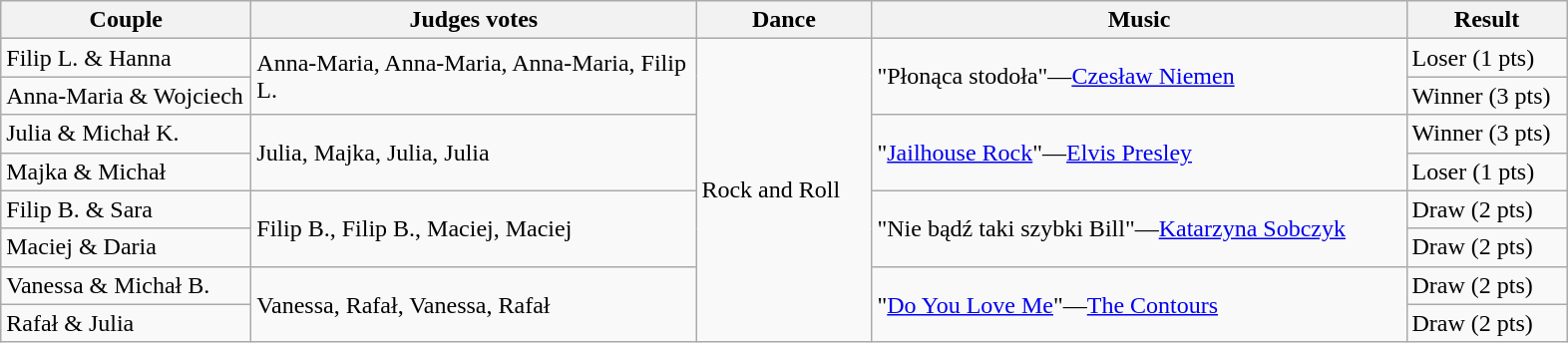<table class="wikitable">
<tr>
<th width="160">Couple</th>
<th width="290">Judges votes</th>
<th width="110">Dance</th>
<th width="350">Music</th>
<th width="100">Result</th>
</tr>
<tr>
<td>Filip L. & Hanna</td>
<td rowspan=2>Anna-Maria, Anna-Maria, Anna-Maria, Filip L.</td>
<td rowspan=8>Rock and Roll</td>
<td rowspan=2>"Płonąca stodoła"—<a href='#'>Czesław Niemen</a></td>
<td>Loser (1 pts)</td>
</tr>
<tr>
<td>Anna-Maria & Wojciech</td>
<td>Winner (3 pts)</td>
</tr>
<tr>
<td>Julia & Michał K.</td>
<td rowspan=2>Julia, Majka, Julia, Julia</td>
<td rowspan=2>"<a href='#'>Jailhouse Rock</a>"—<a href='#'>Elvis Presley</a></td>
<td>Winner (3 pts)</td>
</tr>
<tr>
<td>Majka & Michał</td>
<td>Loser (1 pts)</td>
</tr>
<tr>
<td>Filip B. & Sara</td>
<td rowspan=2>Filip B., Filip B., Maciej, Maciej</td>
<td rowspan=2>"Nie bądź taki szybki Bill"—<a href='#'>Katarzyna Sobczyk</a></td>
<td>Draw (2 pts)</td>
</tr>
<tr>
<td>Maciej & Daria</td>
<td>Draw (2 pts)</td>
</tr>
<tr>
<td>Vanessa & Michał B.</td>
<td rowspan=2>Vanessa, Rafał, Vanessa, Rafał</td>
<td rowspan=2>"<a href='#'>Do You Love Me</a>"—<a href='#'>The Contours</a></td>
<td>Draw (2 pts)</td>
</tr>
<tr>
<td>Rafał & Julia</td>
<td>Draw (2 pts)</td>
</tr>
</table>
